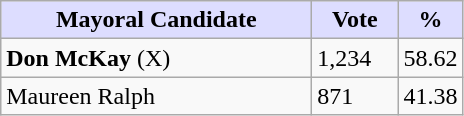<table class="wikitable">
<tr>
<th style="background:#ddf; width:200px;">Mayoral Candidate</th>
<th style="background:#ddf; width:50px;">Vote</th>
<th style="background:#ddf; width:30px;">%</th>
</tr>
<tr>
<td><strong>Don McKay</strong> (X)</td>
<td>1,234</td>
<td>58.62</td>
</tr>
<tr>
<td>Maureen Ralph</td>
<td>871</td>
<td>41.38</td>
</tr>
</table>
